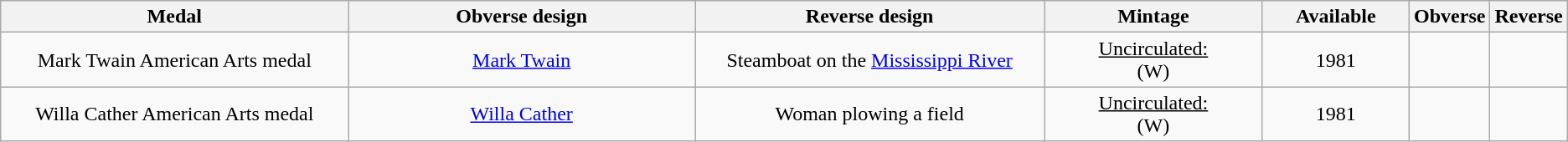<table class="wikitable">
<tr>
<th width="25%">Medal</th>
<th width="25%">Obverse design</th>
<th width="25%">Reverse design</th>
<th width="15%">Mintage</th>
<th width="10%">Available</th>
<th>Obverse</th>
<th>Reverse</th>
</tr>
<tr>
<td align="center">Mark Twain American Arts medal</td>
<td align="center"><a href='#'>Mark Twain</a></td>
<td align="center">Steamboat on the <a href='#'>Mississippi River</a></td>
<td align="center"><u>Uncirculated:</u><br> (W)</td>
<td align="center">1981</td>
<td></td>
<td></td>
</tr>
<tr>
<td align="center">Willa Cather American Arts medal</td>
<td align="center"><a href='#'>Willa Cather</a></td>
<td align="center">Woman plowing a field</td>
<td align="center"><u>Uncirculated:</u><br> (W)</td>
<td align="center">1981</td>
<td></td>
<td></td>
</tr>
</table>
